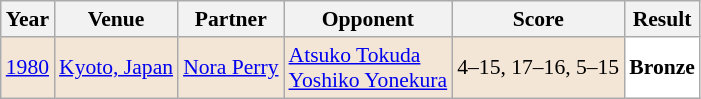<table class="sortable wikitable" style="font-size: 90%;">
<tr>
<th>Year</th>
<th>Venue</th>
<th>Partner</th>
<th>Opponent</th>
<th>Score</th>
<th>Result</th>
</tr>
<tr style="background:#F3E6D7">
<td align="center"><a href='#'>1980</a></td>
<td align="left"><a href='#'>Kyoto, Japan</a></td>
<td align="left"> <a href='#'>Nora Perry</a></td>
<td align="left"> <a href='#'>Atsuko Tokuda</a><br> <a href='#'>Yoshiko Yonekura</a></td>
<td align="left">4–15, 17–16, 5–15</td>
<td style="text-align:left; background:white"> <strong>Bronze</strong></td>
</tr>
</table>
